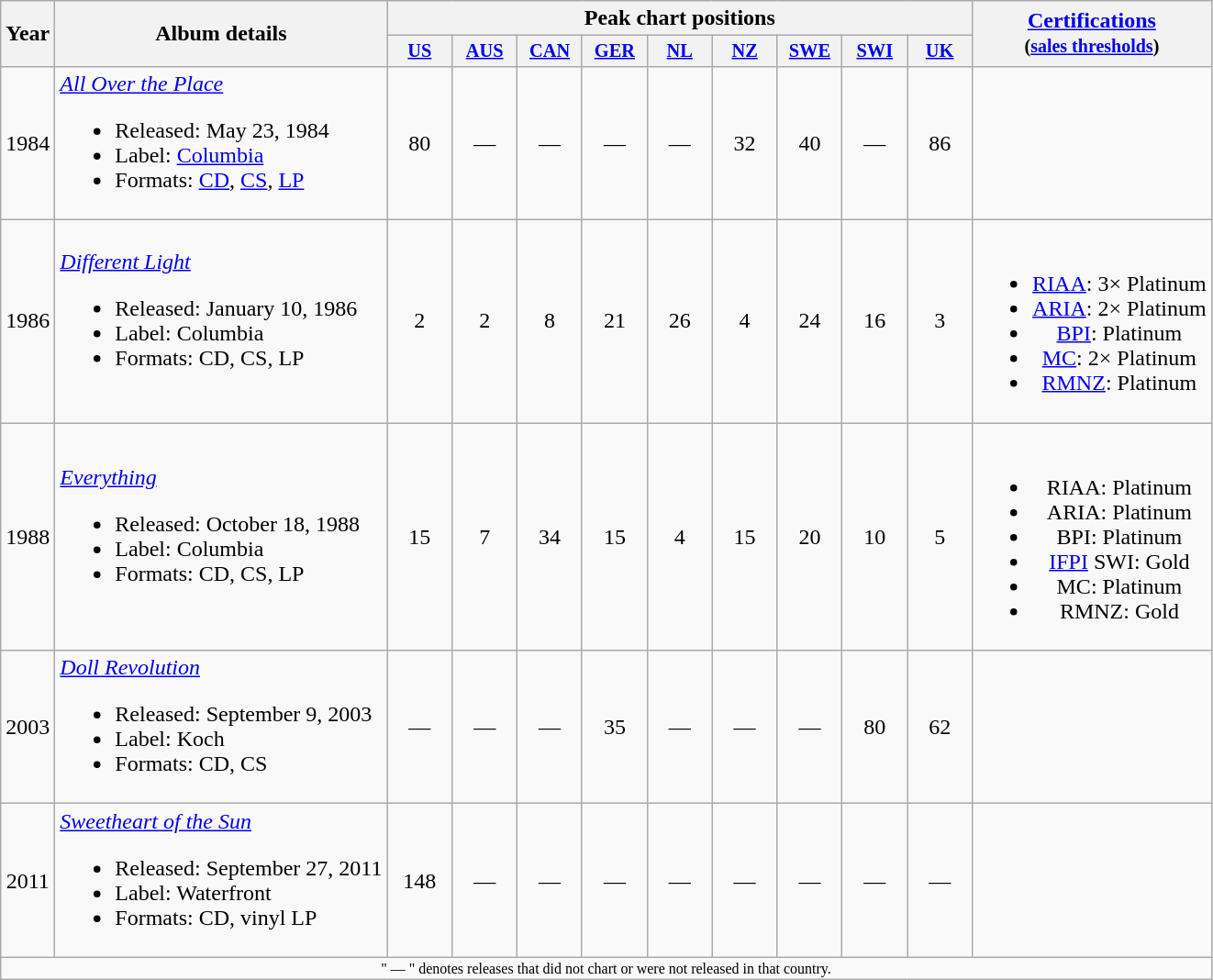<table class="wikitable" style=text-align:center;>
<tr>
<th rowspan="2">Year</th>
<th rowspan="2">Album details</th>
<th colspan="9">Peak chart positions</th>
<th rowspan="2"><a href='#'>Certifications</a><br><small>(<a href='#'>sales thresholds</a>)</small></th>
</tr>
<tr>
<th style="width:3em;font-size:85%"><a href='#'>US</a><br></th>
<th style="width:3em;font-size:85%"><a href='#'>AUS</a><br></th>
<th style="width:3em;font-size:85%"><a href='#'>CAN</a><br></th>
<th style="width:3em;font-size:85%"><a href='#'>GER</a><br></th>
<th style="width:3em;font-size:85%"><a href='#'>NL</a><br></th>
<th style="width:3em;font-size:85%"><a href='#'>NZ</a><br></th>
<th style="width:3em;font-size:85%"><a href='#'>SWE</a><br></th>
<th style="width:3em;font-size:85%"><a href='#'>SWI</a><br></th>
<th style="width:3em;font-size:85%"><a href='#'>UK</a><br></th>
</tr>
<tr>
<td align="center">1984</td>
<td align="left"><em><a href='#'>All Over the Place</a></em><br><ul><li>Released: May 23, 1984</li><li>Label: <a href='#'>Columbia</a></li><li>Formats: <a href='#'>CD</a>, <a href='#'>CS</a>, <a href='#'>LP</a></li></ul></td>
<td align="center">80</td>
<td align="center">—</td>
<td align="center">—</td>
<td align="center">—</td>
<td align="center">—</td>
<td align="center">32</td>
<td align="center">40</td>
<td align="center">—</td>
<td align="center">86</td>
<td></td>
</tr>
<tr>
<td align="center">1986</td>
<td align="left"><em><a href='#'>Different Light</a></em><br><ul><li>Released: January 10, 1986</li><li>Label: Columbia</li><li>Formats: CD, CS, LP</li></ul></td>
<td align="center">2</td>
<td align="center">2</td>
<td align="center">8</td>
<td align="center">21</td>
<td align="center">26</td>
<td align="center">4</td>
<td align="center">24</td>
<td align="center">16</td>
<td align="center">3</td>
<td><br><ul><li><a href='#'>RIAA</a>: 3× Platinum</li><li><a href='#'>ARIA</a>: 2× Platinum</li><li><a href='#'>BPI</a>: Platinum</li><li><a href='#'>MC</a>: 2× Platinum</li><li><a href='#'>RMNZ</a>: Platinum</li></ul></td>
</tr>
<tr>
<td align="center">1988</td>
<td align="left"><em><a href='#'>Everything</a></em><br><ul><li>Released: October 18, 1988</li><li>Label: Columbia</li><li>Formats: CD, CS, LP</li></ul></td>
<td align="center">15</td>
<td align="center">7</td>
<td align="center">34</td>
<td align="center">15</td>
<td align="center">4</td>
<td align="center">15</td>
<td align="center">20</td>
<td align="center">10</td>
<td align="center">5</td>
<td><br><ul><li>RIAA: Platinum</li><li>ARIA: Platinum</li><li>BPI: Platinum</li><li><a href='#'>IFPI</a> SWI: Gold</li><li>MC: Platinum</li><li>RMNZ: Gold</li></ul></td>
</tr>
<tr>
<td align="center">2003</td>
<td align="left"><em><a href='#'>Doll Revolution</a></em><br><ul><li>Released: September 9, 2003</li><li>Label: Koch</li><li>Formats: CD, CS</li></ul></td>
<td align="center">—</td>
<td align="center">—</td>
<td align="center">—</td>
<td align="center">35</td>
<td align="center">—</td>
<td align="center">—</td>
<td align="center">—</td>
<td align="center">80</td>
<td align="center">62</td>
<td></td>
</tr>
<tr>
<td align="center">2011</td>
<td align="left"><em><a href='#'>Sweetheart of the Sun</a></em><br><ul><li>Released: September 27, 2011</li><li>Label: Waterfront</li><li>Formats: CD, vinyl LP</li></ul></td>
<td align="center">148</td>
<td align="center">—</td>
<td align="center">—</td>
<td align="center">—</td>
<td align="center">—</td>
<td align="center">—</td>
<td align="center">—</td>
<td align="center">—</td>
<td align="center">—</td>
<td></td>
</tr>
<tr>
<td align="center" colspan="30" style="font-size: 8pt">" — " denotes releases that did not chart or were not released in that country.</td>
</tr>
</table>
